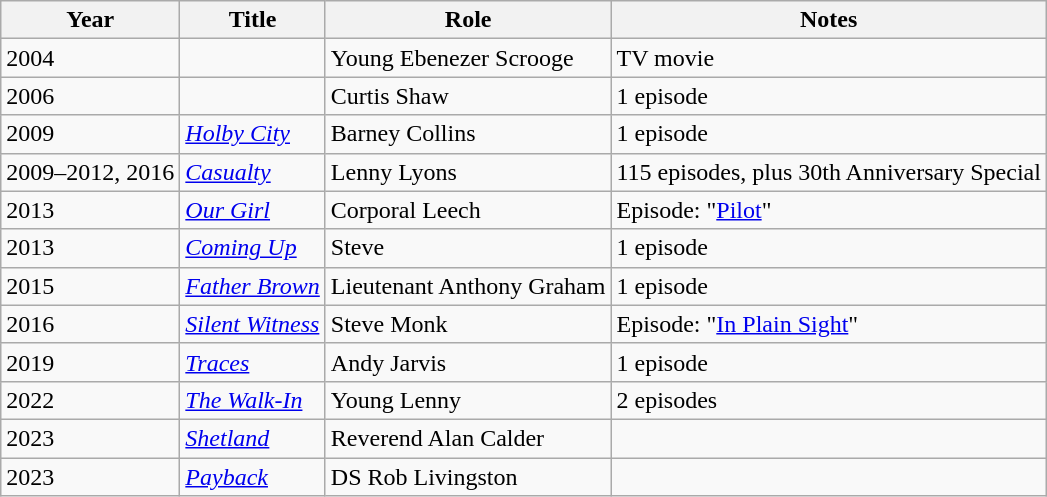<table class="wikitable sortable">
<tr>
<th>Year</th>
<th>Title</th>
<th>Role</th>
<th>Notes</th>
</tr>
<tr>
<td>2004</td>
<td><em></em></td>
<td>Young Ebenezer Scrooge</td>
<td>TV movie</td>
</tr>
<tr>
<td>2006</td>
<td><em></em></td>
<td>Curtis Shaw</td>
<td>1 episode</td>
</tr>
<tr>
<td>2009</td>
<td><em><a href='#'>Holby City</a></em></td>
<td>Barney Collins</td>
<td>1 episode</td>
</tr>
<tr>
<td>2009–2012, 2016</td>
<td><em><a href='#'>Casualty</a></em></td>
<td>Lenny Lyons</td>
<td>115 episodes, plus 30th Anniversary Special</td>
</tr>
<tr>
<td>2013</td>
<td><em><a href='#'>Our Girl</a></em></td>
<td>Corporal Leech</td>
<td>Episode: "<a href='#'>Pilot</a>"</td>
</tr>
<tr>
<td>2013</td>
<td><em><a href='#'>Coming Up</a></em></td>
<td>Steve</td>
<td>1 episode</td>
</tr>
<tr>
<td>2015</td>
<td><em><a href='#'>Father Brown</a></em></td>
<td>Lieutenant Anthony Graham</td>
<td>1 episode</td>
</tr>
<tr>
<td>2016</td>
<td><em><a href='#'>Silent Witness</a></em></td>
<td>Steve Monk</td>
<td>Episode: "<a href='#'>In Plain Sight</a>"</td>
</tr>
<tr>
<td>2019</td>
<td><em><a href='#'>Traces</a></em></td>
<td>Andy Jarvis</td>
<td>1 episode</td>
</tr>
<tr>
<td>2022</td>
<td><em><a href='#'>The Walk-In</a></em></td>
<td>Young Lenny</td>
<td>2 episodes</td>
</tr>
<tr>
<td>2023</td>
<td><em><a href='#'>Shetland</a></em></td>
<td>Reverend Alan Calder</td>
<td></td>
</tr>
<tr>
<td>2023</td>
<td><em><a href='#'>Payback</a></em></td>
<td>DS Rob Livingston</td>
<td></td>
</tr>
</table>
